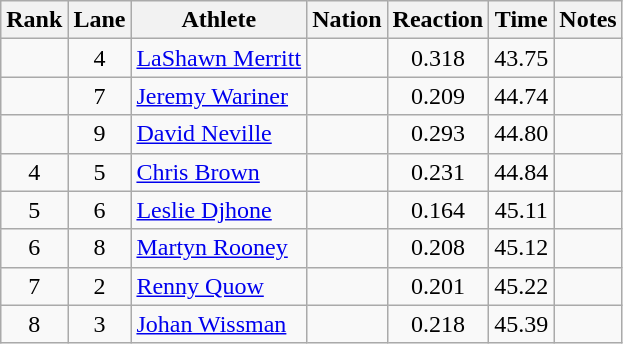<table class="wikitable sortable" style="text-align:center">
<tr>
<th>Rank</th>
<th>Lane</th>
<th>Athlete</th>
<th>Nation</th>
<th>Reaction</th>
<th>Time</th>
<th>Notes</th>
</tr>
<tr>
<td></td>
<td>4</td>
<td align="left"><a href='#'>LaShawn Merritt</a></td>
<td align="left"></td>
<td>0.318</td>
<td>43.75</td>
<td></td>
</tr>
<tr>
<td></td>
<td>7</td>
<td align="left"><a href='#'>Jeremy Wariner</a></td>
<td align="left"></td>
<td>0.209</td>
<td>44.74</td>
<td></td>
</tr>
<tr>
<td></td>
<td>9</td>
<td align="left"><a href='#'>David Neville</a></td>
<td align="left"></td>
<td>0.293</td>
<td>44.80</td>
<td></td>
</tr>
<tr>
<td>4</td>
<td>5</td>
<td align="left"><a href='#'>Chris Brown</a></td>
<td align="left"></td>
<td>0.231</td>
<td>44.84</td>
<td></td>
</tr>
<tr>
<td>5</td>
<td>6</td>
<td align="left"><a href='#'>Leslie Djhone</a></td>
<td align="left"></td>
<td>0.164</td>
<td>45.11</td>
<td></td>
</tr>
<tr>
<td>6</td>
<td>8</td>
<td align="left"><a href='#'>Martyn Rooney</a></td>
<td align="left"></td>
<td>0.208</td>
<td>45.12</td>
<td></td>
</tr>
<tr>
<td>7</td>
<td>2</td>
<td align="left"><a href='#'>Renny Quow</a></td>
<td align="left"></td>
<td>0.201</td>
<td>45.22</td>
<td></td>
</tr>
<tr>
<td>8</td>
<td>3</td>
<td align="left"><a href='#'>Johan Wissman</a></td>
<td align="left"></td>
<td>0.218</td>
<td>45.39</td>
<td></td>
</tr>
</table>
